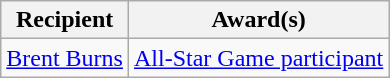<table class="wikitable">
<tr>
<th>Recipient</th>
<th>Award(s)</th>
</tr>
<tr>
<td><a href='#'>Brent Burns</a></td>
<td><a href='#'>All-Star Game participant</a></td>
</tr>
</table>
